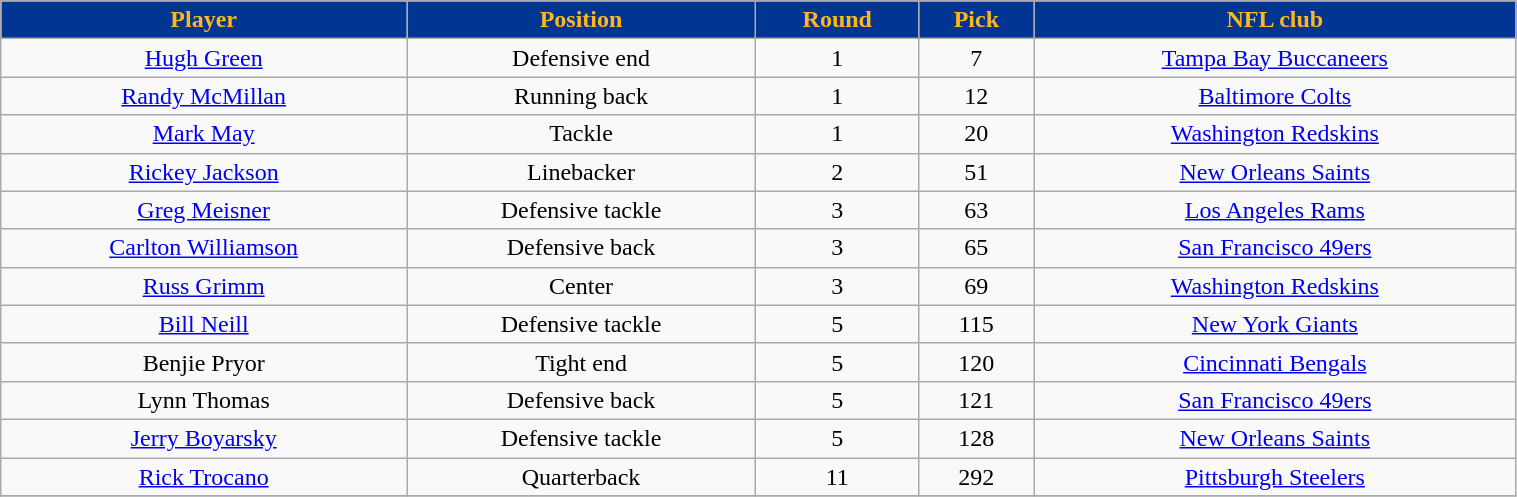<table class="wikitable" width="80%">
<tr align="center"  style="background:#003594;color:#FFB81C;">
<td><strong>Player</strong></td>
<td><strong>Position</strong></td>
<td><strong>Round</strong></td>
<td><strong>Pick</strong></td>
<td><strong>NFL club</strong></td>
</tr>
<tr align="center" bgcolor="">
<td><a href='#'>Hugh Green</a></td>
<td>Defensive end</td>
<td>1</td>
<td>7</td>
<td><a href='#'>Tampa Bay Buccaneers</a></td>
</tr>
<tr align="center" bgcolor="">
<td><a href='#'>Randy McMillan</a></td>
<td>Running back</td>
<td>1</td>
<td>12</td>
<td><a href='#'>Baltimore Colts</a></td>
</tr>
<tr align="center" bgcolor="">
<td><a href='#'>Mark May</a></td>
<td>Tackle</td>
<td>1</td>
<td>20</td>
<td><a href='#'>Washington Redskins</a></td>
</tr>
<tr align="center" bgcolor="">
<td><a href='#'>Rickey Jackson</a></td>
<td>Linebacker</td>
<td>2</td>
<td>51</td>
<td><a href='#'>New Orleans Saints</a></td>
</tr>
<tr align="center" bgcolor="">
<td><a href='#'>Greg Meisner</a></td>
<td>Defensive tackle</td>
<td>3</td>
<td>63</td>
<td><a href='#'>Los Angeles Rams</a></td>
</tr>
<tr align="center" bgcolor="">
<td><a href='#'>Carlton Williamson</a></td>
<td>Defensive back</td>
<td>3</td>
<td>65</td>
<td><a href='#'>San Francisco 49ers</a></td>
</tr>
<tr align="center" bgcolor="">
<td><a href='#'>Russ Grimm</a></td>
<td>Center</td>
<td>3</td>
<td>69</td>
<td><a href='#'>Washington Redskins</a></td>
</tr>
<tr align="center" bgcolor="">
<td><a href='#'>Bill Neill</a></td>
<td>Defensive tackle</td>
<td>5</td>
<td>115</td>
<td><a href='#'>New York Giants</a></td>
</tr>
<tr align="center" bgcolor="">
<td>Benjie Pryor</td>
<td>Tight end</td>
<td>5</td>
<td>120</td>
<td><a href='#'>Cincinnati Bengals</a></td>
</tr>
<tr align="center" bgcolor="">
<td>Lynn Thomas</td>
<td>Defensive back</td>
<td>5</td>
<td>121</td>
<td><a href='#'>San Francisco 49ers</a></td>
</tr>
<tr align="center" bgcolor="">
<td><a href='#'>Jerry Boyarsky</a></td>
<td>Defensive tackle</td>
<td>5</td>
<td>128</td>
<td><a href='#'>New Orleans Saints</a></td>
</tr>
<tr align="center" bgcolor="">
<td><a href='#'>Rick Trocano</a></td>
<td>Quarterback</td>
<td>11</td>
<td>292</td>
<td><a href='#'>Pittsburgh Steelers</a></td>
</tr>
<tr align="center" bgcolor="">
</tr>
</table>
